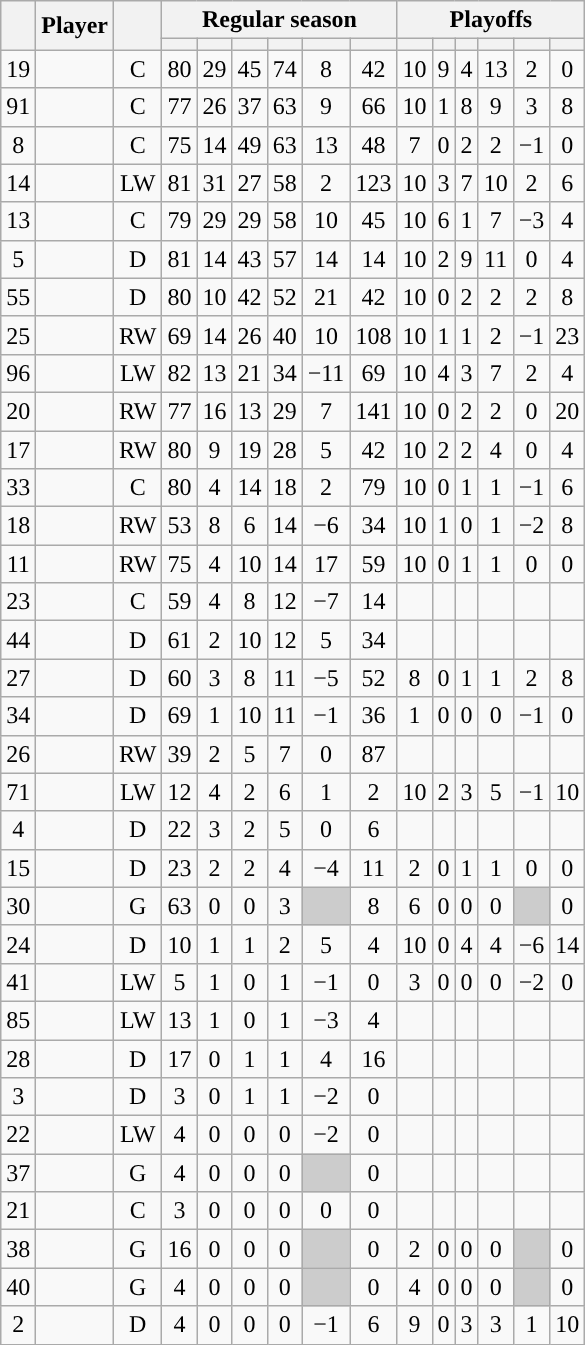<table class="wikitable sortable plainrowheaders" style="text-align:center;">
<tr>
<th scope="col" data-sort-type="number" rowspan="2"></th>
<th scope="col" rowspan="2">Player</th>
<th scope="col" rowspan="2"></th>
<th scope=colgroup colspan=6>Regular season</th>
<th scope=colgroup colspan=6>Playoffs</th>
</tr>
<tr>
<th scope="col" data-sort-type="number"></th>
<th scope="col" data-sort-type="number"></th>
<th scope="col" data-sort-type="number"></th>
<th scope="col" data-sort-type="number"></th>
<th scope="col" data-sort-type="number"></th>
<th scope="col" data-sort-type="number"></th>
<th scope="col" data-sort-type="number"></th>
<th scope="col" data-sort-type="number"></th>
<th scope="col" data-sort-type="number"></th>
<th scope="col" data-sort-type="number"></th>
<th scope="col" data-sort-type="number"></th>
<th scope="col" data-sort-type="number"></th>
</tr>
<tr>
<td scope="row">19</td>
<td align="left"></td>
<td>C</td>
<td>80</td>
<td>29</td>
<td>45</td>
<td>74</td>
<td>8</td>
<td>42</td>
<td>10</td>
<td>9</td>
<td>4</td>
<td>13</td>
<td>2</td>
<td>0</td>
</tr>
<tr>
<td scope="row">91</td>
<td align="left"></td>
<td>C</td>
<td>77</td>
<td>26</td>
<td>37</td>
<td>63</td>
<td>9</td>
<td>66</td>
<td>10</td>
<td>1</td>
<td>8</td>
<td>9</td>
<td>3</td>
<td>8</td>
</tr>
<tr>
<td scope="row">8</td>
<td align="left"></td>
<td>C</td>
<td>75</td>
<td>14</td>
<td>49</td>
<td>63</td>
<td>13</td>
<td>48</td>
<td>7</td>
<td>0</td>
<td>2</td>
<td>2</td>
<td>−1</td>
<td>0</td>
</tr>
<tr>
<td scope="row">14</td>
<td align="left"></td>
<td>LW</td>
<td>81</td>
<td>31</td>
<td>27</td>
<td>58</td>
<td>2</td>
<td>123</td>
<td>10</td>
<td>3</td>
<td>7</td>
<td>10</td>
<td>2</td>
<td>6</td>
</tr>
<tr>
<td scope="row">13</td>
<td align="left"></td>
<td>C</td>
<td>79</td>
<td>29</td>
<td>29</td>
<td>58</td>
<td>10</td>
<td>45</td>
<td>10</td>
<td>6</td>
<td>1</td>
<td>7</td>
<td>−3</td>
<td>4</td>
</tr>
<tr>
<td scope="row">5</td>
<td align="left"></td>
<td>D</td>
<td>81</td>
<td>14</td>
<td>43</td>
<td>57</td>
<td>14</td>
<td>14</td>
<td>10</td>
<td>2</td>
<td>9</td>
<td>11</td>
<td>0</td>
<td>4</td>
</tr>
<tr>
<td scope="row">55</td>
<td align="left"></td>
<td>D</td>
<td>80</td>
<td>10</td>
<td>42</td>
<td>52</td>
<td>21</td>
<td>42</td>
<td>10</td>
<td>0</td>
<td>2</td>
<td>2</td>
<td>2</td>
<td>8</td>
</tr>
<tr>
<td scope="row">25</td>
<td align="left"></td>
<td>RW</td>
<td>69</td>
<td>14</td>
<td>26</td>
<td>40</td>
<td>10</td>
<td>108</td>
<td>10</td>
<td>1</td>
<td>1</td>
<td>2</td>
<td>−1</td>
<td>23</td>
</tr>
<tr>
<td scope="row">96</td>
<td align="left"></td>
<td>LW</td>
<td>82</td>
<td>13</td>
<td>21</td>
<td>34</td>
<td>−11</td>
<td>69</td>
<td>10</td>
<td>4</td>
<td>3</td>
<td>7</td>
<td>2</td>
<td>4</td>
</tr>
<tr>
<td scope="row">20</td>
<td align="left"></td>
<td>RW</td>
<td>77</td>
<td>16</td>
<td>13</td>
<td>29</td>
<td>7</td>
<td>141</td>
<td>10</td>
<td>0</td>
<td>2</td>
<td>2</td>
<td>0</td>
<td>20</td>
</tr>
<tr>
<td scope="row">17</td>
<td align="left"></td>
<td>RW</td>
<td>80</td>
<td>9</td>
<td>19</td>
<td>28</td>
<td>5</td>
<td>42</td>
<td>10</td>
<td>2</td>
<td>2</td>
<td>4</td>
<td>0</td>
<td>4</td>
</tr>
<tr>
<td scope="row">33</td>
<td align="left"></td>
<td>C</td>
<td>80</td>
<td>4</td>
<td>14</td>
<td>18</td>
<td>2</td>
<td>79</td>
<td>10</td>
<td>0</td>
<td>1</td>
<td>1</td>
<td>−1</td>
<td>6</td>
</tr>
<tr>
<td scope="row">18</td>
<td align="left"></td>
<td>RW</td>
<td>53</td>
<td>8</td>
<td>6</td>
<td>14</td>
<td>−6</td>
<td>34</td>
<td>10</td>
<td>1</td>
<td>0</td>
<td>1</td>
<td>−2</td>
<td>8</td>
</tr>
<tr>
<td scope="row">11</td>
<td align="left"></td>
<td>RW</td>
<td>75</td>
<td>4</td>
<td>10</td>
<td>14</td>
<td>17</td>
<td>59</td>
<td>10</td>
<td>0</td>
<td>1</td>
<td>1</td>
<td>0</td>
<td>0</td>
</tr>
<tr>
<td scope="row">23</td>
<td align="left"></td>
<td>C</td>
<td>59</td>
<td>4</td>
<td>8</td>
<td>12</td>
<td>−7</td>
<td>14</td>
<td></td>
<td></td>
<td></td>
<td></td>
<td></td>
<td></td>
</tr>
<tr>
<td scope="row">44</td>
<td align="left"></td>
<td>D</td>
<td>61</td>
<td>2</td>
<td>10</td>
<td>12</td>
<td>5</td>
<td>34</td>
<td></td>
<td></td>
<td></td>
<td></td>
<td></td>
<td></td>
</tr>
<tr>
<td scope="row">27</td>
<td align="left"></td>
<td>D</td>
<td>60</td>
<td>3</td>
<td>8</td>
<td>11</td>
<td>−5</td>
<td>52</td>
<td>8</td>
<td>0</td>
<td>1</td>
<td>1</td>
<td>2</td>
<td>8</td>
</tr>
<tr>
<td scope="row">34</td>
<td align="left"></td>
<td>D</td>
<td>69</td>
<td>1</td>
<td>10</td>
<td>11</td>
<td>−1</td>
<td>36</td>
<td>1</td>
<td>0</td>
<td>0</td>
<td>0</td>
<td>−1</td>
<td>0</td>
</tr>
<tr>
<td scope="row">26</td>
<td align="left"></td>
<td>RW</td>
<td>39</td>
<td>2</td>
<td>5</td>
<td>7</td>
<td>0</td>
<td>87</td>
<td></td>
<td></td>
<td></td>
<td></td>
<td></td>
<td></td>
</tr>
<tr>
<td scope="row">71</td>
<td align="left"></td>
<td>LW</td>
<td>12</td>
<td>4</td>
<td>2</td>
<td>6</td>
<td>1</td>
<td>2</td>
<td>10</td>
<td>2</td>
<td>3</td>
<td>5</td>
<td>−1</td>
<td>10</td>
</tr>
<tr>
<td scope="row">4</td>
<td align="left"></td>
<td>D</td>
<td>22</td>
<td>3</td>
<td>2</td>
<td>5</td>
<td>0</td>
<td>6</td>
<td></td>
<td></td>
<td></td>
<td></td>
<td></td>
<td></td>
</tr>
<tr>
<td scope="row">15</td>
<td align="left"></td>
<td>D</td>
<td>23</td>
<td>2</td>
<td>2</td>
<td>4</td>
<td>−4</td>
<td>11</td>
<td>2</td>
<td>0</td>
<td>1</td>
<td>1</td>
<td>0</td>
<td>0</td>
</tr>
<tr>
<td scope="row">30</td>
<td align="left"></td>
<td>G</td>
<td>63</td>
<td>0</td>
<td>0</td>
<td>3</td>
<td style="background:#ccc"></td>
<td>8</td>
<td>6</td>
<td>0</td>
<td>0</td>
<td>0</td>
<td style="background:#ccc"></td>
<td>0</td>
</tr>
<tr>
<td scope="row">24</td>
<td align="left"></td>
<td>D</td>
<td>10</td>
<td>1</td>
<td>1</td>
<td>2</td>
<td>5</td>
<td>4</td>
<td>10</td>
<td>0</td>
<td>4</td>
<td>4</td>
<td>−6</td>
<td>14</td>
</tr>
<tr>
<td scope="row">41</td>
<td align="left"></td>
<td>LW</td>
<td>5</td>
<td>1</td>
<td>0</td>
<td>1</td>
<td>−1</td>
<td>0</td>
<td>3</td>
<td>0</td>
<td>0</td>
<td>0</td>
<td>−2</td>
<td>0</td>
</tr>
<tr>
<td scope="row">85</td>
<td align="left"></td>
<td>LW</td>
<td>13</td>
<td>1</td>
<td>0</td>
<td>1</td>
<td>−3</td>
<td>4</td>
<td></td>
<td></td>
<td></td>
<td></td>
<td></td>
<td></td>
</tr>
<tr>
<td scope="row">28</td>
<td align="left"></td>
<td>D</td>
<td>17</td>
<td>0</td>
<td>1</td>
<td>1</td>
<td>4</td>
<td>16</td>
<td></td>
<td></td>
<td></td>
<td></td>
<td></td>
<td></td>
</tr>
<tr>
<td scope="row">3</td>
<td align="left"></td>
<td>D</td>
<td>3</td>
<td>0</td>
<td>1</td>
<td>1</td>
<td>−2</td>
<td>0</td>
<td></td>
<td></td>
<td></td>
<td></td>
<td></td>
<td></td>
</tr>
<tr>
<td scope="row">22</td>
<td align="left"></td>
<td>LW</td>
<td>4</td>
<td>0</td>
<td>0</td>
<td>0</td>
<td>−2</td>
<td>0</td>
<td></td>
<td></td>
<td></td>
<td></td>
<td></td>
<td></td>
</tr>
<tr>
<td scope="row">37</td>
<td align="left"></td>
<td>G</td>
<td>4</td>
<td>0</td>
<td>0</td>
<td>0</td>
<td style="background:#ccc"></td>
<td>0</td>
<td></td>
<td></td>
<td></td>
<td></td>
<td></td>
<td></td>
</tr>
<tr>
<td scope="row">21</td>
<td align="left"></td>
<td>C</td>
<td>3</td>
<td>0</td>
<td>0</td>
<td>0</td>
<td>0</td>
<td>0</td>
<td></td>
<td></td>
<td></td>
<td></td>
<td></td>
<td></td>
</tr>
<tr>
<td scope="row">38</td>
<td align="left"></td>
<td>G</td>
<td>16</td>
<td>0</td>
<td>0</td>
<td>0</td>
<td style="background:#ccc"></td>
<td>0</td>
<td>2</td>
<td>0</td>
<td>0</td>
<td>0</td>
<td style="background:#ccc"></td>
<td>0</td>
</tr>
<tr>
<td scope="row">40</td>
<td align="left"></td>
<td>G</td>
<td>4</td>
<td>0</td>
<td>0</td>
<td>0</td>
<td style="background:#ccc"></td>
<td>0</td>
<td>4</td>
<td>0</td>
<td>0</td>
<td>0</td>
<td style="background:#ccc"></td>
<td>0</td>
</tr>
<tr>
<td scope="row">2</td>
<td align="left"></td>
<td>D</td>
<td>4</td>
<td>0</td>
<td>0</td>
<td>0</td>
<td>−1</td>
<td>6</td>
<td>9</td>
<td>0</td>
<td>3</td>
<td>3</td>
<td>1</td>
<td>10</td>
</tr>
</table>
